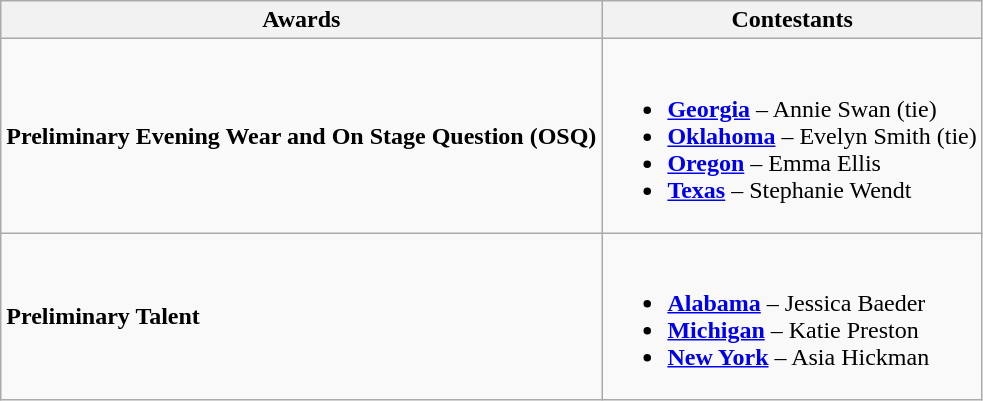<table class="wikitable">
<tr>
<th>Awards</th>
<th>Contestants</th>
</tr>
<tr>
<td><strong>Preliminary Evening Wear and On Stage Question (OSQ)</strong></td>
<td><br><ul><li> <strong><a href='#'>Georgia</a></strong> – Annie Swan (tie)</li><li> <strong><a href='#'>Oklahoma</a></strong> – Evelyn Smith (tie)</li><li> <strong><a href='#'>Oregon</a></strong> – Emma Ellis</li><li> <strong><a href='#'>Texas</a></strong> – Stephanie Wendt</li></ul></td>
</tr>
<tr>
<td><strong>Preliminary Talent</strong></td>
<td><br><ul><li> <strong><a href='#'>Alabama</a></strong> – Jessica Baeder</li><li> <strong><a href='#'>Michigan</a></strong> – Katie Preston</li><li> <strong><a href='#'>New York</a></strong> – Asia Hickman</li></ul></td>
</tr>
</table>
